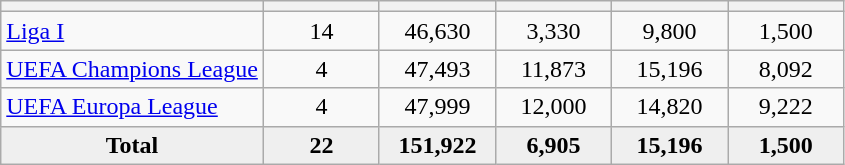<table class="wikitable" style="text-align: center;">
<tr>
<th></th>
<th style="width:70px;"></th>
<th style="width:70px;"></th>
<th style="width:70px;"></th>
<th style="width:70px;"></th>
<th style="width:70px;"></th>
</tr>
<tr>
<td align=left><a href='#'>Liga I</a></td>
<td>14</td>
<td>46,630</td>
<td>3,330</td>
<td>9,800</td>
<td>1,500</td>
</tr>
<tr>
<td align=left><a href='#'>UEFA Champions League</a></td>
<td>4</td>
<td>47,493</td>
<td>11,873</td>
<td>15,196</td>
<td>8,092</td>
</tr>
<tr>
<td align=left><a href='#'>UEFA Europa League</a></td>
<td>4</td>
<td>47,999</td>
<td>12,000</td>
<td>14,820</td>
<td>9,222</td>
</tr>
<tr bgcolor="#EFEFEF">
<td><strong>Total</strong></td>
<td><strong>22</strong></td>
<td><strong>151,922</strong></td>
<td><strong>6,905</strong></td>
<td><strong>15,196</strong></td>
<td><strong>1,500</strong></td>
</tr>
</table>
